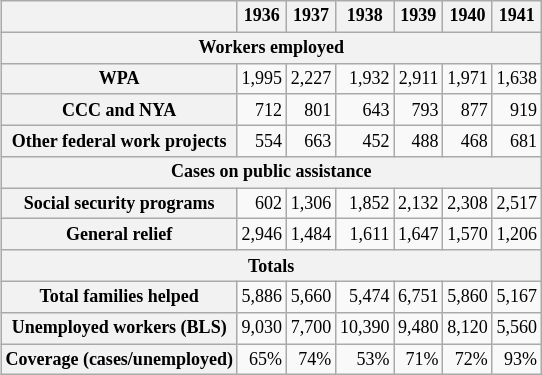<table class="wikitable" style="text-align: right; font-size: 75%; float: right; margin:0 0 1em 1em;">
<tr>
<th></th>
<th>1936</th>
<th>1937</th>
<th>1938</th>
<th>1939</th>
<th>1940</th>
<th>1941</th>
</tr>
<tr>
<th colspan="7">Workers employed</th>
</tr>
<tr>
<th>WPA</th>
<td>1,995</td>
<td>2,227</td>
<td>1,932</td>
<td>2,911</td>
<td>1,971</td>
<td>1,638</td>
</tr>
<tr>
<th>CCC and NYA</th>
<td>712</td>
<td>801</td>
<td>643</td>
<td>793</td>
<td>877</td>
<td>919</td>
</tr>
<tr>
<th>Other federal work projects</th>
<td>554</td>
<td>663</td>
<td>452</td>
<td>488</td>
<td>468</td>
<td>681</td>
</tr>
<tr>
<th colspan="7">Cases on public assistance</th>
</tr>
<tr>
<th>Social security programs</th>
<td>602</td>
<td>1,306</td>
<td>1,852</td>
<td>2,132</td>
<td>2,308</td>
<td>2,517</td>
</tr>
<tr>
<th>General relief</th>
<td>2,946</td>
<td>1,484</td>
<td>1,611</td>
<td>1,647</td>
<td>1,570</td>
<td>1,206</td>
</tr>
<tr>
<th colspan="7">Totals</th>
</tr>
<tr>
<th>Total families helped</th>
<td>5,886</td>
<td>5,660</td>
<td>5,474</td>
<td>6,751</td>
<td>5,860</td>
<td>5,167</td>
</tr>
<tr>
<th>Unemployed workers (BLS)</th>
<td>9,030</td>
<td>7,700</td>
<td>10,390</td>
<td>9,480</td>
<td>8,120</td>
<td>5,560</td>
</tr>
<tr>
<th>Coverage (cases/unemployed)</th>
<td>65%</td>
<td>74%</td>
<td>53%</td>
<td>71%</td>
<td>72%</td>
<td>93%</td>
</tr>
</table>
